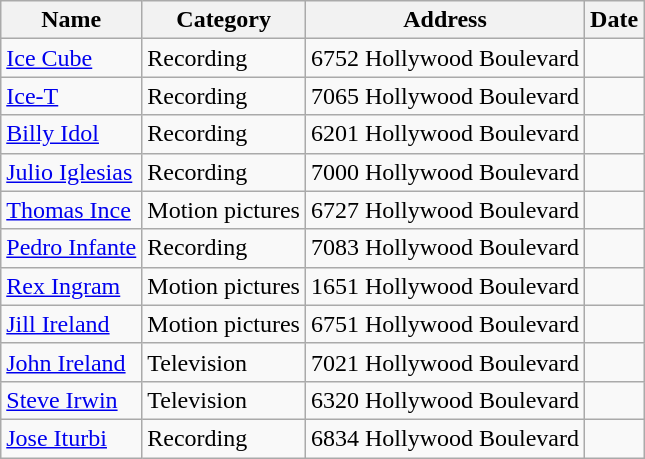<table class="wikitable sortable" style="font-size: 100%;">
<tr>
<th>Name</th>
<th>Category</th>
<th>Address</th>
<th>Date</th>
</tr>
<tr>
<td><a href='#'>Ice Cube</a></td>
<td>Recording</td>
<td>6752 Hollywood Boulevard</td>
<td></td>
</tr>
<tr>
<td><a href='#'>Ice-T</a></td>
<td>Recording</td>
<td>7065 Hollywood Boulevard</td>
<td></td>
</tr>
<tr>
<td><a href='#'>Billy Idol</a></td>
<td>Recording</td>
<td>6201 Hollywood Boulevard</td>
<td></td>
</tr>
<tr>
<td><a href='#'>Julio Iglesias</a></td>
<td>Recording</td>
<td>7000 Hollywood Boulevard</td>
<td></td>
</tr>
<tr>
<td><a href='#'>Thomas Ince</a></td>
<td>Motion pictures</td>
<td>6727 Hollywood Boulevard</td>
<td></td>
</tr>
<tr>
<td><a href='#'>Pedro Infante</a></td>
<td>Recording</td>
<td>7083 Hollywood Boulevard</td>
<td></td>
</tr>
<tr>
<td><a href='#'>Rex Ingram</a></td>
<td>Motion pictures</td>
<td>1651 Hollywood Boulevard</td>
<td></td>
</tr>
<tr>
<td><a href='#'>Jill Ireland</a></td>
<td>Motion pictures</td>
<td>6751 Hollywood Boulevard</td>
<td></td>
</tr>
<tr>
<td><a href='#'>John Ireland</a></td>
<td>Television</td>
<td>7021 Hollywood Boulevard</td>
<td></td>
</tr>
<tr>
<td><a href='#'>Steve Irwin</a></td>
<td>Television</td>
<td>6320 Hollywood Boulevard</td>
<td></td>
</tr>
<tr>
<td><a href='#'>Jose Iturbi</a></td>
<td>Recording</td>
<td>6834 Hollywood Boulevard</td>
<td></td>
</tr>
</table>
